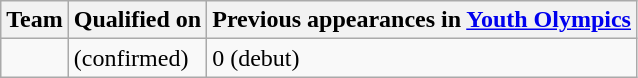<table class="wikitable sortable" style="text-align: left;">
<tr>
<th>Team</th>
<th>Qualified on</th>
<th data-sort-type="number">Previous appearances in <a href='#'>Youth Olympics</a></th>
</tr>
<tr>
<td></td>
<td> (confirmed)</td>
<td>0 (debut)</td>
</tr>
</table>
